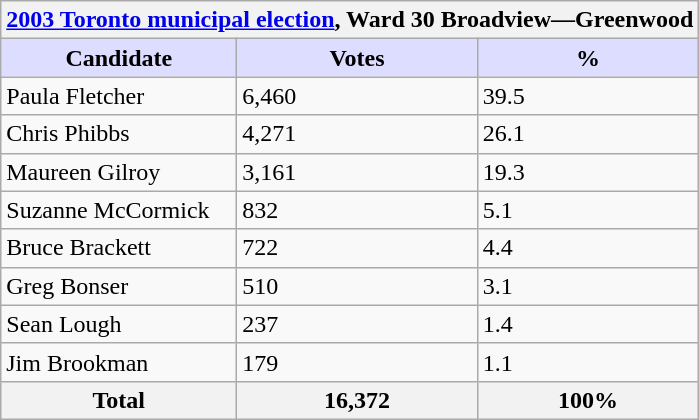<table class="wikitable">
<tr>
<th colspan="3"><a href='#'>2003 Toronto municipal election</a>, Ward 30 Broadview—Greenwood </th>
</tr>
<tr>
<th style="background:#ddf; width:150px;">Candidate</th>
<th style="background:#ddf;">Votes</th>
<th style="background:#ddf;">%</th>
</tr>
<tr>
<td>Paula Fletcher</td>
<td>6,460</td>
<td>39.5</td>
</tr>
<tr>
<td>Chris Phibbs</td>
<td>4,271</td>
<td>26.1</td>
</tr>
<tr>
<td>Maureen Gilroy</td>
<td>3,161</td>
<td>19.3</td>
</tr>
<tr>
<td>Suzanne McCormick</td>
<td>832</td>
<td>5.1</td>
</tr>
<tr>
<td>Bruce Brackett</td>
<td>722</td>
<td>4.4</td>
</tr>
<tr>
<td>Greg Bonser</td>
<td>510</td>
<td>3.1</td>
</tr>
<tr>
<td>Sean Lough</td>
<td>237</td>
<td>1.4</td>
</tr>
<tr>
<td>Jim Brookman</td>
<td>179</td>
<td>1.1</td>
</tr>
<tr>
<th>Total</th>
<th>16,372</th>
<th>100%</th>
</tr>
</table>
